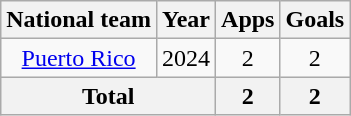<table class="wikitable" style="text-align:center">
<tr>
<th>National team</th>
<th>Year</th>
<th>Apps</th>
<th>Goals</th>
</tr>
<tr>
<td><a href='#'>Puerto Rico</a></td>
<td>2024</td>
<td>2</td>
<td>2</td>
</tr>
<tr>
<th colspan="2">Total</th>
<th>2</th>
<th>2</th>
</tr>
</table>
